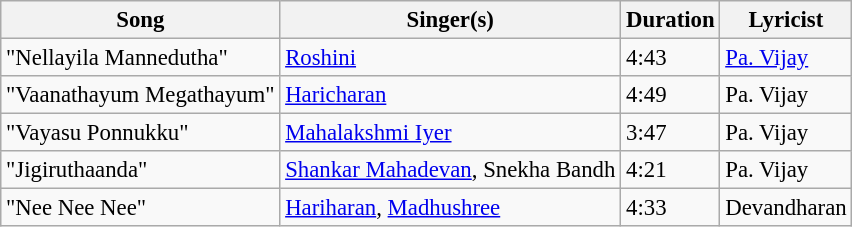<table class="wikitable" style="font-size:95%;">
<tr>
<th>Song</th>
<th>Singer(s)</th>
<th>Duration</th>
<th>Lyricist</th>
</tr>
<tr>
<td>"Nellayila Mannedutha"</td>
<td><a href='#'>Roshini</a></td>
<td>4:43</td>
<td><a href='#'>Pa. Vijay</a></td>
</tr>
<tr>
<td>"Vaanathayum Megathayum"</td>
<td><a href='#'>Haricharan</a></td>
<td>4:49</td>
<td>Pa. Vijay</td>
</tr>
<tr>
<td>"Vayasu Ponnukku"</td>
<td><a href='#'>Mahalakshmi Iyer</a></td>
<td>3:47</td>
<td>Pa. Vijay</td>
</tr>
<tr>
<td>"Jigiruthaanda"</td>
<td><a href='#'>Shankar Mahadevan</a>, Snekha Bandh</td>
<td>4:21</td>
<td>Pa. Vijay</td>
</tr>
<tr>
<td>"Nee Nee Nee"</td>
<td><a href='#'>Hariharan</a>, <a href='#'>Madhushree</a></td>
<td>4:33</td>
<td>Devandharan</td>
</tr>
</table>
